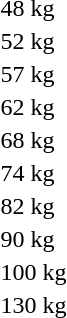<table>
<tr>
<td>48 kg</td>
<td></td>
<td></td>
<td></td>
</tr>
<tr>
<td>52 kg</td>
<td></td>
<td></td>
<td></td>
</tr>
<tr>
<td>57 kg</td>
<td></td>
<td></td>
<td></td>
</tr>
<tr>
<td>62 kg</td>
<td></td>
<td></td>
<td></td>
</tr>
<tr>
<td>68 kg</td>
<td></td>
<td></td>
<td></td>
</tr>
<tr>
<td>74 kg</td>
<td></td>
<td></td>
<td></td>
</tr>
<tr>
<td>82 kg</td>
<td></td>
<td></td>
<td></td>
</tr>
<tr>
<td>90 kg</td>
<td></td>
<td></td>
<td></td>
</tr>
<tr>
<td>100 kg</td>
<td></td>
<td></td>
<td></td>
</tr>
<tr>
<td>130 kg</td>
<td></td>
<td></td>
<td></td>
</tr>
</table>
